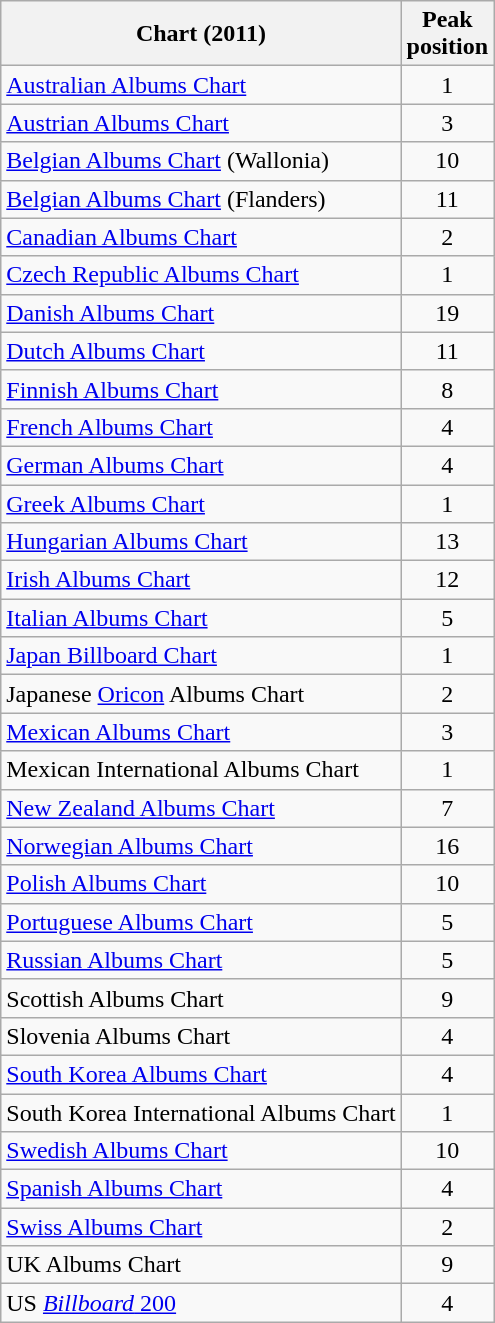<table class="wikitable sortable plainrowheaders" style="text-align:left">
<tr>
<th scope="col">Chart (2011)</th>
<th scope="col">Peak<br>position</th>
</tr>
<tr>
<td scope="row"><a href='#'>Australian Albums Chart</a></td>
<td style="text-align:center;">1</td>
</tr>
<tr>
<td scope="row"><a href='#'>Austrian Albums Chart</a></td>
<td style="text-align:center;">3</td>
</tr>
<tr>
<td scope="row"><a href='#'>Belgian Albums Chart</a> (Wallonia)</td>
<td style="text-align:center;">10</td>
</tr>
<tr>
<td scope="row"><a href='#'>Belgian Albums Chart</a> (Flanders)</td>
<td style="text-align:center;">11</td>
</tr>
<tr>
<td scope="row"><a href='#'>Canadian Albums Chart</a></td>
<td style="text-align:center;">2</td>
</tr>
<tr>
<td scope="row"><a href='#'>Czech Republic Albums Chart</a></td>
<td style="text-align:center;">1</td>
</tr>
<tr>
<td scope="row"><a href='#'>Danish Albums Chart</a></td>
<td style="text-align:center;">19</td>
</tr>
<tr>
<td scope="row"><a href='#'>Dutch Albums Chart</a></td>
<td style="text-align:center;">11</td>
</tr>
<tr>
<td scope="row"><a href='#'>Finnish Albums Chart</a></td>
<td style="text-align:center;">8</td>
</tr>
<tr>
<td scope="row"><a href='#'>French Albums Chart</a></td>
<td style="text-align:center;">4</td>
</tr>
<tr>
<td scope="row"><a href='#'>German Albums Chart</a></td>
<td style="text-align:center;">4</td>
</tr>
<tr>
<td scope="row"><a href='#'>Greek Albums Chart</a></td>
<td style="text-align:center;">1</td>
</tr>
<tr>
<td scope="row"><a href='#'>Hungarian Albums Chart</a></td>
<td style="text-align:center;">13</td>
</tr>
<tr>
<td scope="row"><a href='#'>Irish Albums Chart</a></td>
<td style="text-align:center;">12</td>
</tr>
<tr>
<td scope="row"><a href='#'>Italian Albums Chart</a></td>
<td style="text-align:center;">5</td>
</tr>
<tr>
<td scope="row"><a href='#'>Japan Billboard Chart</a></td>
<td style="text-align:center;">1</td>
</tr>
<tr>
<td scope="row">Japanese <a href='#'>Oricon</a> Albums Chart</td>
<td style="text-align:center;">2</td>
</tr>
<tr>
<td scope="row"><a href='#'>Mexican Albums Chart</a></td>
<td style="text-align:center;">3</td>
</tr>
<tr>
<td scope="row">Mexican International Albums Chart</td>
<td style="text-align:center;">1</td>
</tr>
<tr>
<td scope="row"><a href='#'>New Zealand Albums Chart</a></td>
<td style="text-align:center;">7</td>
</tr>
<tr>
<td scope="row"><a href='#'>Norwegian Albums Chart</a></td>
<td style="text-align:center;">16</td>
</tr>
<tr>
<td scope="row"><a href='#'>Polish Albums Chart</a></td>
<td style="text-align:center;">10</td>
</tr>
<tr>
<td scope="row"><a href='#'>Portuguese Albums Chart</a></td>
<td style="text-align:center;">5</td>
</tr>
<tr>
<td scope="row"><a href='#'>Russian Albums Chart</a></td>
<td style="text-align:center;">5</td>
</tr>
<tr>
<td align="left">Scottish Albums Chart</td>
<td style="text-align:center;">9</td>
</tr>
<tr>
<td scope="row">Slovenia Albums Chart</td>
<td style="text-align:center;">4</td>
</tr>
<tr>
<td scope="row"><a href='#'>South Korea Albums Chart</a></td>
<td style="text-align:center;">4</td>
</tr>
<tr>
<td scope="row">South Korea International Albums Chart</td>
<td style="text-align:center;">1</td>
</tr>
<tr>
<td scope="row"><a href='#'>Swedish Albums Chart</a></td>
<td style="text-align:center;">10</td>
</tr>
<tr>
<td scope="row"><a href='#'>Spanish Albums Chart</a></td>
<td style="text-align:center;">4</td>
</tr>
<tr>
<td scope="row"><a href='#'>Swiss Albums Chart</a></td>
<td style="text-align:center;">2</td>
</tr>
<tr>
<td scope="row">UK Albums Chart</td>
<td style="text-align:center;">9</td>
</tr>
<tr>
<td scope="row">US <a href='#'><em>Billboard</em> 200</a></td>
<td style="text-align:center;">4</td>
</tr>
</table>
